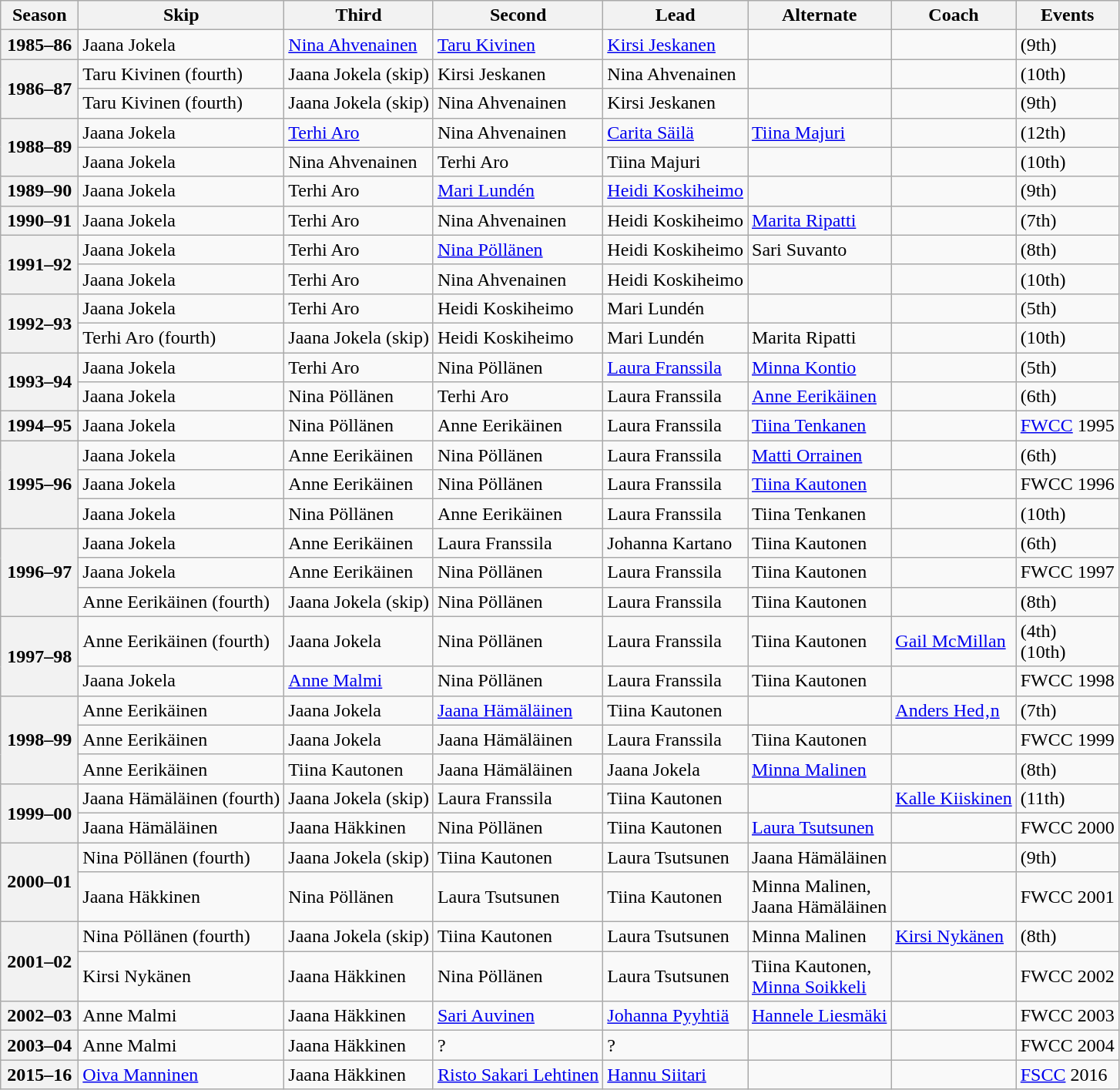<table class="wikitable">
<tr>
<th scope="col" width=60>Season</th>
<th scope="col">Skip</th>
<th scope="col">Third</th>
<th scope="col">Second</th>
<th scope="col">Lead</th>
<th scope="col">Alternate</th>
<th scope="col">Coach</th>
<th scope="col">Events</th>
</tr>
<tr>
<th scope="row">1985–86</th>
<td>Jaana Jokela</td>
<td><a href='#'>Nina Ahvenainen</a></td>
<td><a href='#'>Taru Kivinen</a></td>
<td><a href='#'>Kirsi Jeskanen</a></td>
<td></td>
<td></td>
<td> (9th)</td>
</tr>
<tr>
<th scope="row" rowspan="2">1986–87</th>
<td>Taru Kivinen (fourth)</td>
<td>Jaana Jokela (skip)</td>
<td>Kirsi Jeskanen</td>
<td>Nina Ahvenainen</td>
<td></td>
<td></td>
<td> (10th)</td>
</tr>
<tr>
<td>Taru Kivinen (fourth)</td>
<td>Jaana Jokela (skip)</td>
<td>Nina Ahvenainen</td>
<td>Kirsi Jeskanen</td>
<td></td>
<td></td>
<td> (9th)</td>
</tr>
<tr>
<th scope="row" rowspan="2">1988–89</th>
<td>Jaana Jokela</td>
<td><a href='#'>Terhi Aro</a></td>
<td>Nina Ahvenainen</td>
<td><a href='#'>Carita Säilä</a></td>
<td><a href='#'>Tiina Majuri</a></td>
<td></td>
<td> (12th)</td>
</tr>
<tr>
<td>Jaana Jokela</td>
<td>Nina Ahvenainen</td>
<td>Terhi Aro</td>
<td>Tiina Majuri</td>
<td></td>
<td></td>
<td> (10th)</td>
</tr>
<tr>
<th scope="row">1989–90</th>
<td>Jaana Jokela</td>
<td>Terhi Aro</td>
<td><a href='#'>Mari Lundén</a></td>
<td><a href='#'>Heidi Koskiheimo</a></td>
<td></td>
<td></td>
<td> (9th)</td>
</tr>
<tr>
<th scope="row">1990–91</th>
<td>Jaana Jokela</td>
<td>Terhi Aro</td>
<td>Nina Ahvenainen</td>
<td>Heidi Koskiheimo</td>
<td><a href='#'>Marita Ripatti</a></td>
<td></td>
<td> (7th)</td>
</tr>
<tr>
<th scope="row" rowspan="2">1991–92</th>
<td>Jaana Jokela</td>
<td>Terhi Aro</td>
<td><a href='#'>Nina Pöllänen</a></td>
<td>Heidi Koskiheimo</td>
<td>Sari Suvanto</td>
<td></td>
<td> (8th)</td>
</tr>
<tr>
<td>Jaana Jokela</td>
<td>Terhi Aro</td>
<td>Nina Ahvenainen</td>
<td>Heidi Koskiheimo</td>
<td></td>
<td></td>
<td> (10th)</td>
</tr>
<tr>
<th scope="row" rowspan="2">1992–93</th>
<td>Jaana Jokela</td>
<td>Terhi Aro</td>
<td>Heidi Koskiheimo</td>
<td>Mari Lundén</td>
<td></td>
<td></td>
<td> (5th)</td>
</tr>
<tr>
<td>Terhi Aro (fourth)</td>
<td>Jaana Jokela (skip)</td>
<td>Heidi Koskiheimo</td>
<td>Mari Lundén</td>
<td>Marita Ripatti</td>
<td></td>
<td> (10th)</td>
</tr>
<tr>
<th scope="row" rowspan="2">1993–94</th>
<td>Jaana Jokela</td>
<td>Terhi Aro</td>
<td>Nina Pöllänen</td>
<td><a href='#'>Laura Franssila</a></td>
<td><a href='#'>Minna Kontio</a></td>
<td></td>
<td> (5th)</td>
</tr>
<tr>
<td>Jaana Jokela</td>
<td>Nina Pöllänen</td>
<td>Terhi Aro</td>
<td>Laura Franssila</td>
<td><a href='#'>Anne Eerikäinen</a></td>
<td></td>
<td> (6th)</td>
</tr>
<tr>
<th scope="row">1994–95</th>
<td>Jaana Jokela</td>
<td>Nina Pöllänen</td>
<td>Anne Eerikäinen</td>
<td>Laura Franssila</td>
<td><a href='#'>Tiina Tenkanen</a></td>
<td></td>
<td><a href='#'>FWCC</a> 1995 </td>
</tr>
<tr>
<th scope="row" rowspan="3">1995–96</th>
<td>Jaana Jokela</td>
<td>Anne Eerikäinen</td>
<td>Nina Pöllänen</td>
<td>Laura Franssila</td>
<td><a href='#'>Matti Orrainen</a></td>
<td></td>
<td> (6th)</td>
</tr>
<tr>
<td>Jaana Jokela</td>
<td>Anne Eerikäinen</td>
<td>Nina Pöllänen</td>
<td>Laura Franssila</td>
<td><a href='#'>Tiina Kautonen</a></td>
<td></td>
<td>FWCC 1996 </td>
</tr>
<tr>
<td>Jaana Jokela</td>
<td>Nina Pöllänen</td>
<td>Anne Eerikäinen</td>
<td>Laura Franssila</td>
<td>Tiina Tenkanen</td>
<td></td>
<td> (10th)</td>
</tr>
<tr>
<th scope="row" rowspan="3">1996–97</th>
<td>Jaana Jokela</td>
<td>Anne Eerikäinen</td>
<td>Laura Franssila</td>
<td>Johanna Kartano</td>
<td>Tiina Kautonen</td>
<td></td>
<td> (6th)</td>
</tr>
<tr>
<td>Jaana Jokela</td>
<td>Anne Eerikäinen</td>
<td>Nina Pöllänen</td>
<td>Laura Franssila</td>
<td>Tiina Kautonen</td>
<td></td>
<td>FWCC 1997 </td>
</tr>
<tr>
<td>Anne Eerikäinen (fourth)</td>
<td>Jaana Jokela (skip)</td>
<td>Nina Pöllänen</td>
<td>Laura Franssila</td>
<td>Tiina Kautonen</td>
<td></td>
<td> (8th)</td>
</tr>
<tr>
<th scope="row" rowspan="2">1997–98</th>
<td>Anne Eerikäinen (fourth)</td>
<td>Jaana Jokela</td>
<td>Nina Pöllänen</td>
<td>Laura Franssila</td>
<td>Tiina Kautonen</td>
<td><a href='#'>Gail McMillan</a></td>
<td> (4th)<br> (10th)</td>
</tr>
<tr>
<td>Jaana Jokela</td>
<td><a href='#'>Anne Malmi</a></td>
<td>Nina Pöllänen</td>
<td>Laura Franssila</td>
<td>Tiina Kautonen</td>
<td></td>
<td>FWCC 1998 </td>
</tr>
<tr>
<th scope="row" rowspan="3">1998–99</th>
<td>Anne Eerikäinen</td>
<td>Jaana Jokela</td>
<td><a href='#'>Jaana Hämäläinen</a></td>
<td>Tiina Kautonen</td>
<td></td>
<td><a href='#'>Anders Hed‚n</a></td>
<td> (7th)</td>
</tr>
<tr>
<td>Anne Eerikäinen</td>
<td>Jaana Jokela</td>
<td>Jaana Hämäläinen</td>
<td>Laura Franssila</td>
<td>Tiina Kautonen</td>
<td></td>
<td>FWCC 1999 </td>
</tr>
<tr>
<td>Anne Eerikäinen</td>
<td>Tiina Kautonen</td>
<td>Jaana Hämäläinen</td>
<td>Jaana Jokela</td>
<td><a href='#'>Minna Malinen</a></td>
<td></td>
<td> (8th)</td>
</tr>
<tr>
<th scope="row" rowspan="2">1999–00</th>
<td>Jaana Hämäläinen (fourth)</td>
<td>Jaana Jokela (skip)</td>
<td>Laura Franssila</td>
<td>Tiina Kautonen</td>
<td></td>
<td><a href='#'>Kalle Kiiskinen</a></td>
<td> (11th)</td>
</tr>
<tr>
<td>Jaana Hämäläinen</td>
<td>Jaana Häkkinen</td>
<td>Nina Pöllänen</td>
<td>Tiina Kautonen</td>
<td><a href='#'>Laura Tsutsunen</a></td>
<td></td>
<td>FWCC 2000 </td>
</tr>
<tr>
<th scope="row" rowspan="2">2000–01</th>
<td>Nina Pöllänen (fourth)</td>
<td>Jaana Jokela (skip)</td>
<td>Tiina Kautonen</td>
<td>Laura Tsutsunen</td>
<td>Jaana Hämäläinen</td>
<td></td>
<td> (9th)</td>
</tr>
<tr>
<td>Jaana Häkkinen</td>
<td>Nina Pöllänen</td>
<td>Laura Tsutsunen</td>
<td>Tiina Kautonen</td>
<td>Minna Malinen,<br>Jaana Hämäläinen</td>
<td></td>
<td>FWCC 2001 </td>
</tr>
<tr>
<th scope="row" rowspan="2">2001–02</th>
<td>Nina Pöllänen (fourth)</td>
<td>Jaana Jokela (skip)</td>
<td>Tiina Kautonen</td>
<td>Laura Tsutsunen</td>
<td>Minna Malinen</td>
<td><a href='#'>Kirsi Nykänen</a></td>
<td> (8th)</td>
</tr>
<tr>
<td>Kirsi Nykänen</td>
<td>Jaana Häkkinen</td>
<td>Nina Pöllänen</td>
<td>Laura Tsutsunen</td>
<td>Tiina Kautonen,<br><a href='#'>Minna Soikkeli</a></td>
<td></td>
<td>FWCC 2002 </td>
</tr>
<tr>
<th scope="row">2002–03</th>
<td>Anne Malmi</td>
<td>Jaana Häkkinen</td>
<td><a href='#'>Sari Auvinen</a></td>
<td><a href='#'>Johanna Pyyhtiä</a></td>
<td><a href='#'>Hannele Liesmäki</a></td>
<td></td>
<td>FWCC 2003 </td>
</tr>
<tr>
<th scope="row">2003–04</th>
<td>Anne Malmi</td>
<td>Jaana Häkkinen</td>
<td>?</td>
<td>?</td>
<td></td>
<td></td>
<td>FWCC 2004 </td>
</tr>
<tr>
<th scope="row">2015–16</th>
<td><a href='#'>Oiva Manninen</a></td>
<td>Jaana Häkkinen</td>
<td><a href='#'>Risto Sakari Lehtinen</a></td>
<td><a href='#'>Hannu Siitari</a></td>
<td></td>
<td></td>
<td><a href='#'>FSCC</a> 2016 </td>
</tr>
</table>
